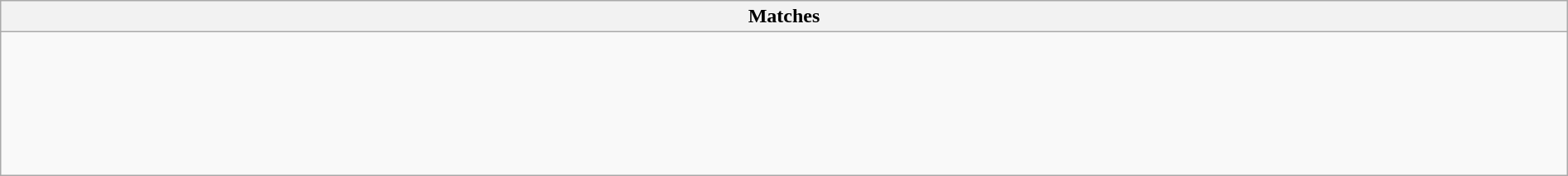<table class="wikitable collapsible collapsed" style="width:100%;">
<tr>
<th>Matches</th>
</tr>
<tr>
<td><br><br><br><br><br><br></td>
</tr>
</table>
